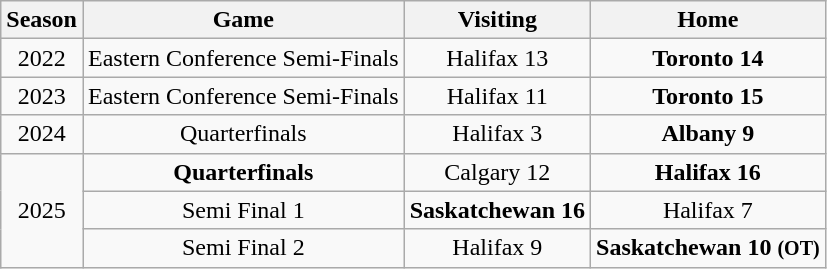<table class="wikitable">
<tr>
<th>Season</th>
<th>Game</th>
<th>Visiting</th>
<th>Home</th>
</tr>
<tr align="center">
<td>2022</td>
<td>Eastern Conference Semi-Finals</td>
<td>Halifax 13</td>
<td><strong>Toronto 14</strong></td>
</tr>
<tr align="center">
<td>2023</td>
<td>Eastern Conference Semi-Finals</td>
<td>Halifax 11</td>
<td><strong>Toronto 15</strong></td>
</tr>
<tr align="center">
<td>2024</td>
<td>Quarterfinals</td>
<td>Halifax 3</td>
<td><strong>Albany 9</strong></td>
</tr>
<tr align="center">
<td rowspan="3">2025</td>
<td><strong>Quarterfinals</strong></td>
<td>Calgary 12</td>
<td><strong>Halifax 16</strong></td>
</tr>
<tr align="center">
<td>Semi Final 1</td>
<td><strong>Saskatchewan 16</strong></td>
<td>Halifax 7</td>
</tr>
<tr align="center">
<td>Semi Final 2</td>
<td>Halifax 9</td>
<td><strong>Saskatchewan 10 <small>(OT)</small></strong></td>
</tr>
</table>
